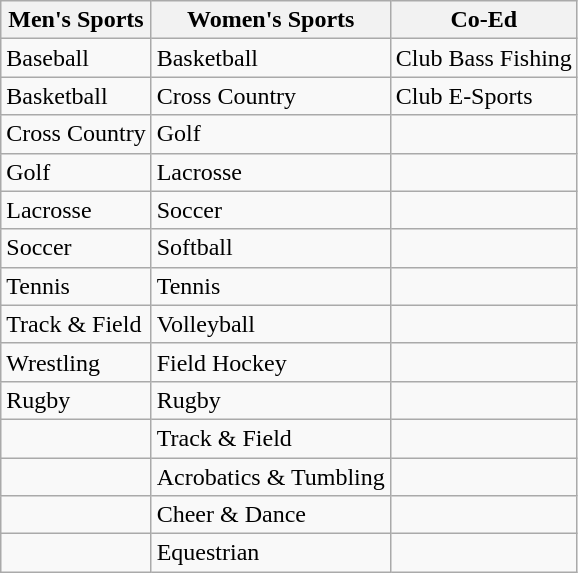<table class="wikitable">
<tr>
<th>Men's Sports</th>
<th>Women's Sports</th>
<th>Co-Ed</th>
</tr>
<tr>
<td>Baseball</td>
<td>Basketball</td>
<td>Club Bass Fishing</td>
</tr>
<tr>
<td>Basketball</td>
<td>Cross Country</td>
<td>Club E-Sports</td>
</tr>
<tr>
<td>Cross Country</td>
<td>Golf</td>
<td></td>
</tr>
<tr>
<td>Golf</td>
<td>Lacrosse</td>
<td></td>
</tr>
<tr>
<td>Lacrosse</td>
<td>Soccer</td>
<td></td>
</tr>
<tr>
<td>Soccer</td>
<td>Softball</td>
<td></td>
</tr>
<tr>
<td>Tennis</td>
<td>Tennis</td>
<td></td>
</tr>
<tr>
<td>Track & Field</td>
<td>Volleyball</td>
<td></td>
</tr>
<tr>
<td>Wrestling</td>
<td>Field Hockey</td>
<td></td>
</tr>
<tr>
<td>Rugby</td>
<td>Rugby</td>
<td></td>
</tr>
<tr>
<td></td>
<td>Track & Field</td>
<td></td>
</tr>
<tr>
<td></td>
<td>Acrobatics & Tumbling</td>
<td></td>
</tr>
<tr>
<td></td>
<td>Cheer & Dance</td>
<td></td>
</tr>
<tr>
<td></td>
<td>Equestrian</td>
<td></td>
</tr>
</table>
